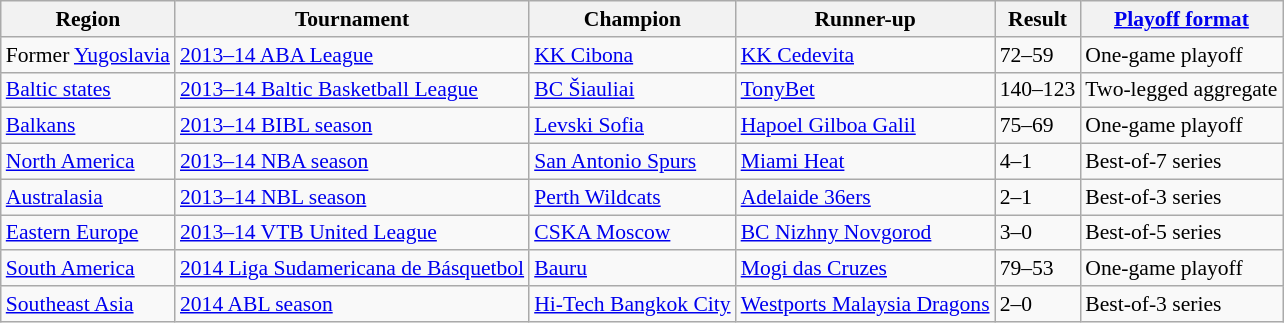<table class="wikitable" style="font-size:90%;">
<tr>
<th>Region</th>
<th>Tournament</th>
<th><strong>Champion</strong></th>
<th>Runner-up</th>
<th>Result</th>
<th><a href='#'>Playoff format</a></th>
</tr>
<tr>
<td>Former <a href='#'>Yugoslavia</a></td>
<td><a href='#'>2013–14 ABA League</a></td>
<td> <a href='#'>KK Cibona</a></td>
<td> <a href='#'>KK Cedevita</a></td>
<td>72–59</td>
<td>One-game playoff</td>
</tr>
<tr>
<td><a href='#'>Baltic states</a></td>
<td><a href='#'>2013–14 Baltic Basketball League</a></td>
<td> <a href='#'>BC Šiauliai</a></td>
<td> <a href='#'>TonyBet</a></td>
<td>140–123</td>
<td>Two-legged aggregate</td>
</tr>
<tr>
<td><a href='#'>Balkans</a></td>
<td><a href='#'>2013–14 BIBL season</a></td>
<td> <a href='#'>Levski Sofia</a></td>
<td> <a href='#'>Hapoel Gilboa Galil</a></td>
<td>75–69</td>
<td>One-game playoff</td>
</tr>
<tr>
<td><a href='#'>North America</a></td>
<td><a href='#'>2013–14 NBA season</a></td>
<td> <a href='#'>San Antonio Spurs</a></td>
<td> <a href='#'>Miami Heat</a></td>
<td>4–1</td>
<td>Best-of-7 series</td>
</tr>
<tr>
<td><a href='#'>Australasia</a></td>
<td><a href='#'>2013–14 NBL season</a></td>
<td> <a href='#'>Perth Wildcats</a></td>
<td> <a href='#'>Adelaide 36ers</a></td>
<td>2–1</td>
<td>Best-of-3 series</td>
</tr>
<tr>
<td><a href='#'>Eastern Europe</a></td>
<td><a href='#'>2013–14 VTB United League</a></td>
<td> <a href='#'>CSKA Moscow</a></td>
<td> <a href='#'>BC Nizhny Novgorod</a></td>
<td>3–0</td>
<td>Best-of-5 series</td>
</tr>
<tr>
<td><a href='#'>South America</a></td>
<td><a href='#'>2014 Liga Sudamericana de Básquetbol</a></td>
<td> <a href='#'>Bauru</a></td>
<td> <a href='#'>Mogi das Cruzes</a></td>
<td>79–53</td>
<td>One-game playoff</td>
</tr>
<tr>
<td><a href='#'>Southeast Asia</a></td>
<td><a href='#'>2014 ABL season</a></td>
<td> <a href='#'>Hi-Tech Bangkok City</a></td>
<td> <a href='#'>Westports Malaysia Dragons</a></td>
<td>2–0</td>
<td>Best-of-3 series</td>
</tr>
</table>
